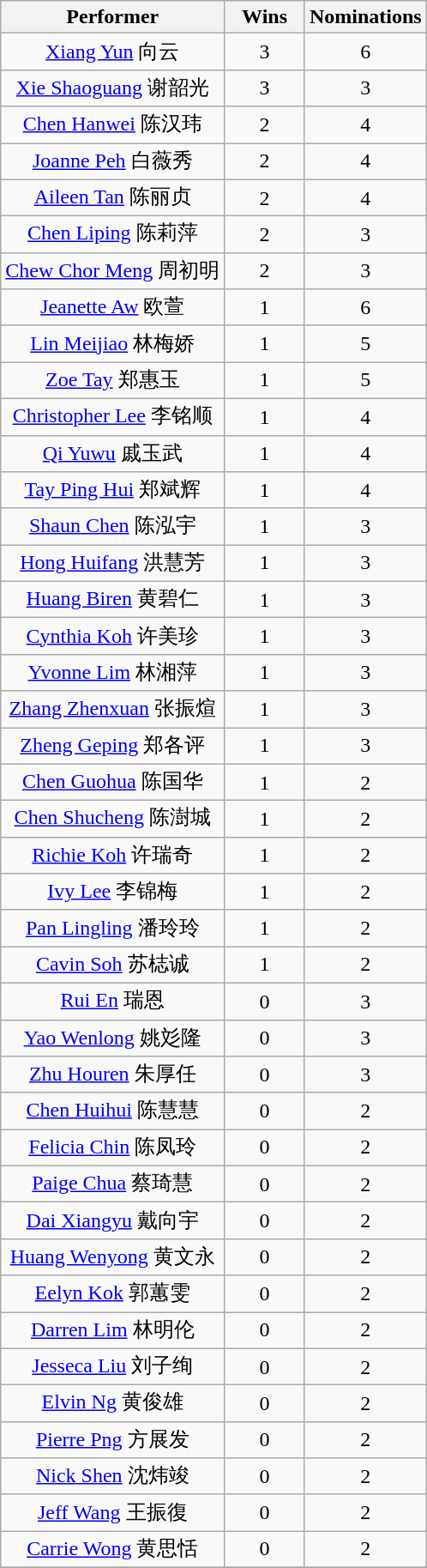<table class="wikitable" style="text-align:center;">
<tr>
<th scope="col" align="center">Performer</th>
<th scope="col" width="55" align="center">Wins</th>
<th scope="col">Nominations</th>
</tr>
<tr>
<td><a href='#'>Xiang Yun</a> 向云</td>
<td>3</td>
<td>6</td>
</tr>
<tr>
<td><a href='#'>Xie Shaoguang</a> 谢韶光</td>
<td>3</td>
<td>3</td>
</tr>
<tr>
<td><a href='#'>Chen Hanwei</a> 陈汉玮</td>
<td>2</td>
<td>4</td>
</tr>
<tr>
<td><a href='#'>Joanne Peh</a> 白薇秀</td>
<td>2</td>
<td>4</td>
</tr>
<tr>
<td><a href='#'>Aileen Tan</a> 陈丽贞</td>
<td>2</td>
<td>4</td>
</tr>
<tr>
<td><a href='#'>Chen Liping</a> 陈莉萍</td>
<td>2</td>
<td>3</td>
</tr>
<tr>
<td><a href='#'>Chew Chor Meng</a> 周初明</td>
<td>2</td>
<td>3</td>
</tr>
<tr>
<td><a href='#'>Jeanette Aw</a> 欧萱</td>
<td>1</td>
<td>6</td>
</tr>
<tr>
<td><a href='#'>Lin Meijiao</a> 林梅娇</td>
<td>1</td>
<td>5</td>
</tr>
<tr>
<td><a href='#'>Zoe Tay</a> 郑惠玉</td>
<td>1</td>
<td>5</td>
</tr>
<tr>
<td><a href='#'>Christopher Lee</a> 李铭顺</td>
<td>1</td>
<td>4</td>
</tr>
<tr>
<td><a href='#'>Qi Yuwu</a> 戚玉武</td>
<td>1</td>
<td>4</td>
</tr>
<tr>
<td><a href='#'>Tay Ping Hui</a> 郑斌辉</td>
<td>1</td>
<td>4</td>
</tr>
<tr>
<td><a href='#'>Shaun Chen</a> 陈泓宇</td>
<td>1</td>
<td>3</td>
</tr>
<tr>
<td><a href='#'>Hong Huifang</a> 洪慧芳</td>
<td>1</td>
<td>3</td>
</tr>
<tr>
<td><a href='#'>Huang Biren</a> 黄碧仁</td>
<td>1</td>
<td>3</td>
</tr>
<tr>
<td><a href='#'>Cynthia Koh</a> 许美珍</td>
<td>1</td>
<td>3</td>
</tr>
<tr>
<td><a href='#'>Yvonne Lim</a> 林湘萍</td>
<td>1</td>
<td>3</td>
</tr>
<tr>
<td><a href='#'>Zhang Zhenxuan</a> 张振煊</td>
<td>1</td>
<td>3</td>
</tr>
<tr>
<td><a href='#'>Zheng Geping</a> 郑各评</td>
<td>1</td>
<td>3</td>
</tr>
<tr>
<td><a href='#'>Chen Guohua</a> 陈国华</td>
<td>1</td>
<td>2</td>
</tr>
<tr>
<td><a href='#'>Chen Shucheng</a> 陈澍城</td>
<td>1</td>
<td>2</td>
</tr>
<tr>
<td><a href='#'>Richie Koh</a> 许瑞奇</td>
<td>1</td>
<td>2</td>
</tr>
<tr>
<td><a href='#'>Ivy Lee</a> 李锦梅</td>
<td>1</td>
<td>2</td>
</tr>
<tr>
<td><a href='#'>Pan Lingling</a> 潘玲玲</td>
<td>1</td>
<td>2</td>
</tr>
<tr>
<td><a href='#'>Cavin Soh</a> 苏梽诚</td>
<td>1</td>
<td>2</td>
</tr>
<tr>
<td><a href='#'>Rui En</a> 瑞恩</td>
<td>0</td>
<td>3</td>
</tr>
<tr>
<td><a href='#'>Yao Wenlong</a> 姚彣隆</td>
<td>0</td>
<td>3</td>
</tr>
<tr>
<td><a href='#'>Zhu Houren</a> 朱厚任</td>
<td>0</td>
<td>3</td>
</tr>
<tr>
<td><a href='#'>Chen Huihui</a> 陈慧慧</td>
<td>0</td>
<td>2</td>
</tr>
<tr>
<td><a href='#'>Felicia Chin</a> 陈凤玲</td>
<td>0</td>
<td>2</td>
</tr>
<tr>
<td><a href='#'>Paige Chua</a> 蔡琦慧</td>
<td>0</td>
<td>2</td>
</tr>
<tr>
<td><a href='#'>Dai Xiangyu</a> 戴向宇</td>
<td>0</td>
<td>2</td>
</tr>
<tr>
<td><a href='#'>Huang Wenyong</a> 黄文永</td>
<td>0</td>
<td>2</td>
</tr>
<tr>
<td><a href='#'>Eelyn Kok</a> 郭蕙雯</td>
<td>0</td>
<td>2</td>
</tr>
<tr>
<td><a href='#'>Darren Lim</a> 林明伦</td>
<td>0</td>
<td>2</td>
</tr>
<tr>
<td><a href='#'>Jesseca Liu</a> 刘子绚</td>
<td>0</td>
<td>2</td>
</tr>
<tr>
<td><a href='#'>Elvin Ng</a> 黄俊雄</td>
<td>0</td>
<td>2</td>
</tr>
<tr>
<td><a href='#'>Pierre Png</a> 方展发</td>
<td>0</td>
<td>2</td>
</tr>
<tr>
<td><a href='#'>Nick Shen</a> 沈炜竣</td>
<td>0</td>
<td>2</td>
</tr>
<tr>
<td><a href='#'>Jeff Wang</a> 王振復</td>
<td>0</td>
<td>2</td>
</tr>
<tr>
<td><a href='#'>Carrie Wong</a> 黄思恬</td>
<td>0</td>
<td>2</td>
</tr>
<tr>
</tr>
</table>
